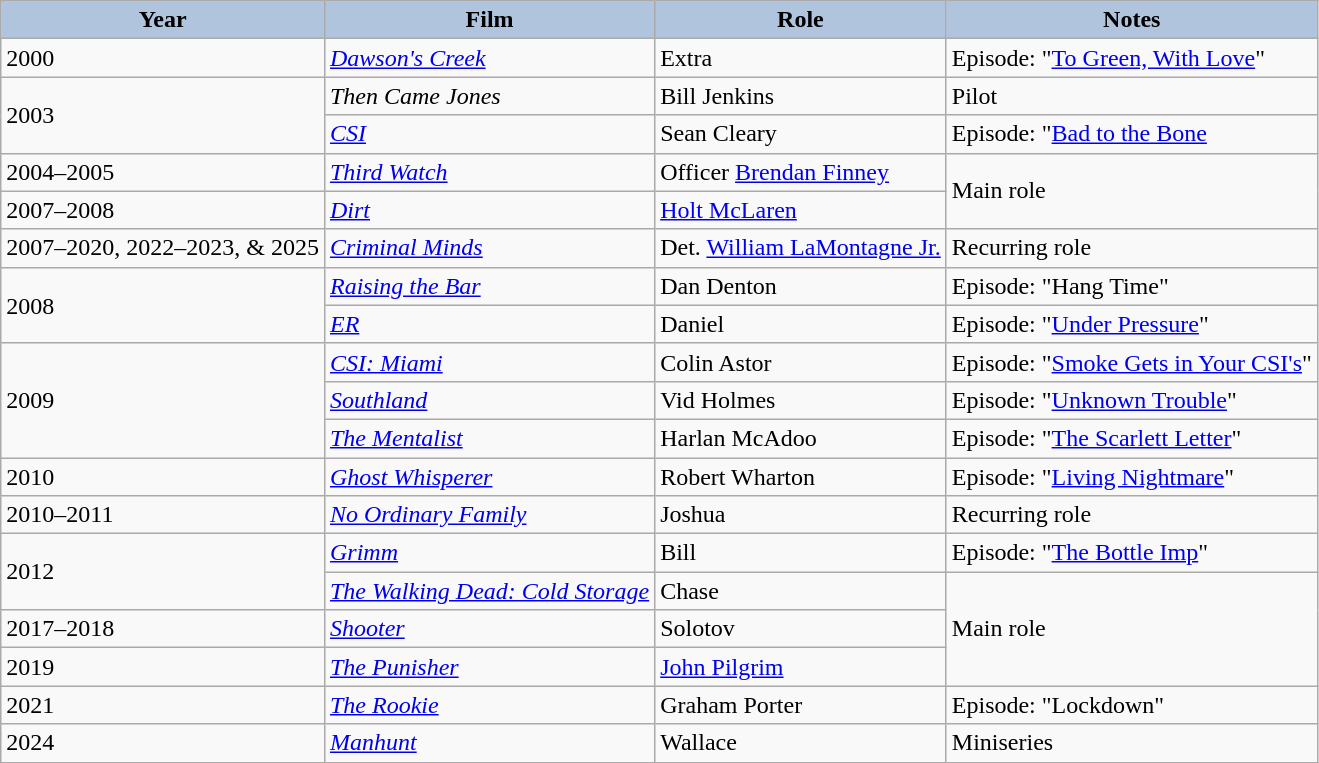<table class="wikitable" style="font-size:100%">
<tr style="text-align:center;">
<th style="background:#B0C4DE;">Year</th>
<th style="background:#B0C4DE;">Film</th>
<th style="background:#B0C4DE;">Role</th>
<th style="background:#B0C4DE;">Notes</th>
</tr>
<tr>
<td>2000</td>
<td><em><a href='#'>Dawson's Creek</a></em></td>
<td>Extra</td>
<td>Episode: "<a href='#'>To Green, With Love</a>"</td>
</tr>
<tr>
<td rowspan=2>2003</td>
<td><em>Then Came Jones</em></td>
<td>Bill Jenkins</td>
<td>Pilot</td>
</tr>
<tr>
<td><em><a href='#'>CSI</a></em></td>
<td>Sean Cleary</td>
<td>Episode: "<a href='#'>Bad to the Bone</a></td>
</tr>
<tr>
<td>2004–2005</td>
<td><em><a href='#'>Third Watch</a></em></td>
<td>Officer <a href='#'>Brendan Finney</a></td>
<td rowspan=2>Main role</td>
</tr>
<tr>
<td>2007–2008</td>
<td><em><a href='#'>Dirt</a></em></td>
<td><a href='#'>Holt McLaren</a></td>
</tr>
<tr>
<td>2007–2020, 2022–2023, & 2025</td>
<td><em><a href='#'>Criminal Minds</a></em></td>
<td>Det. <a href='#'>William LaMontagne Jr.</a></td>
<td>Recurring role</td>
</tr>
<tr>
<td rowspan=2>2008</td>
<td><em><a href='#'>Raising the Bar</a></em></td>
<td>Dan Denton</td>
<td>Episode: "Hang Time"</td>
</tr>
<tr>
<td><em><a href='#'>ER</a></em></td>
<td>Daniel</td>
<td>Episode: "<a href='#'>Under Pressure</a>"</td>
</tr>
<tr>
<td rowspan=3>2009</td>
<td><em><a href='#'>CSI: Miami</a></em></td>
<td>Colin Astor</td>
<td>Episode: "<a href='#'>Smoke Gets in Your CSI's</a>"</td>
</tr>
<tr>
<td><em><a href='#'>Southland</a></em></td>
<td>Vid Holmes</td>
<td>Episode: "<a href='#'>Unknown Trouble</a>"</td>
</tr>
<tr>
<td><em><a href='#'>The Mentalist</a></em></td>
<td>Harlan McAdoo</td>
<td>Episode: "<a href='#'>The Scarlett Letter</a>"</td>
</tr>
<tr>
<td>2010</td>
<td><em><a href='#'>Ghost Whisperer</a></em></td>
<td>Robert Wharton</td>
<td>Episode: "<a href='#'>Living Nightmare</a>"</td>
</tr>
<tr>
<td>2010–2011</td>
<td><em><a href='#'>No Ordinary Family</a></em></td>
<td>Joshua</td>
<td>Recurring role</td>
</tr>
<tr>
<td rowspan=2>2012</td>
<td><em><a href='#'>Grimm</a></em></td>
<td>Bill</td>
<td>Episode: "<a href='#'>The Bottle Imp</a>"</td>
</tr>
<tr>
<td><em><a href='#'>The Walking Dead: Cold Storage</a></em></td>
<td>Chase</td>
<td rowspan=3>Main role</td>
</tr>
<tr>
<td>2017–2018</td>
<td><em><a href='#'>Shooter</a></em></td>
<td>Solotov</td>
</tr>
<tr>
<td>2019</td>
<td><em><a href='#'>The Punisher</a></em></td>
<td><a href='#'>John Pilgrim</a></td>
</tr>
<tr>
<td>2021</td>
<td><em><a href='#'>The Rookie</a></em></td>
<td>Graham Porter</td>
<td>Episode: "Lockdown"</td>
</tr>
<tr>
<td>2024</td>
<td><em><a href='#'>Manhunt</a></em></td>
<td>Wallace</td>
<td>Miniseries</td>
</tr>
</table>
